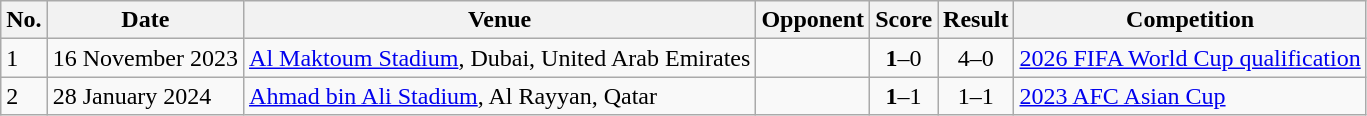<table class="wikitable">
<tr>
<th>No.</th>
<th>Date</th>
<th>Venue</th>
<th>Opponent</th>
<th>Score</th>
<th>Result</th>
<th>Competition</th>
</tr>
<tr>
<td>1</td>
<td>16 November 2023</td>
<td><a href='#'>Al Maktoum Stadium</a>, Dubai, United Arab Emirates</td>
<td></td>
<td align=center><strong>1</strong>–0</td>
<td align=center>4–0</td>
<td><a href='#'>2026 FIFA World Cup qualification</a></td>
</tr>
<tr>
<td>2</td>
<td>28 January 2024</td>
<td><a href='#'>Ahmad bin Ali Stadium</a>, Al Rayyan, Qatar</td>
<td></td>
<td align=center><strong>1</strong>–1</td>
<td align=center>1–1</td>
<td><a href='#'>2023 AFC Asian Cup</a></td>
</tr>
</table>
